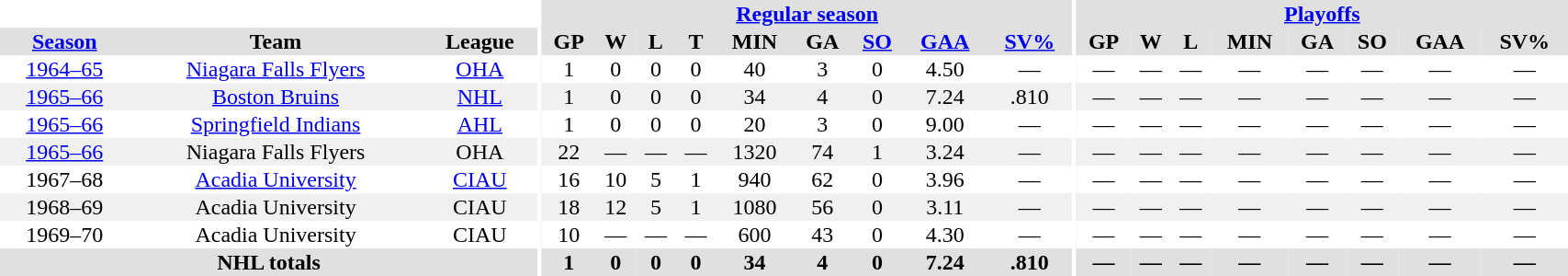<table border="0" cellpadding="1" cellspacing="0" style="width:90%; text-align:center;">
<tr bgcolor="#e0e0e0">
<th colspan="3" bgcolor="#ffffff"></th>
<th rowspan="99" bgcolor="#ffffff"></th>
<th colspan="9" bgcolor="#e0e0e0"><a href='#'>Regular season</a></th>
<th rowspan="99" bgcolor="#ffffff"></th>
<th colspan="8" bgcolor="#e0e0e0"><a href='#'>Playoffs</a></th>
</tr>
<tr bgcolor="#e0e0e0">
<th><a href='#'>Season</a></th>
<th>Team</th>
<th>League</th>
<th>GP</th>
<th>W</th>
<th>L</th>
<th>T</th>
<th>MIN</th>
<th>GA</th>
<th><a href='#'>SO</a></th>
<th><a href='#'>GAA</a></th>
<th><a href='#'>SV%</a></th>
<th>GP</th>
<th>W</th>
<th>L</th>
<th>MIN</th>
<th>GA</th>
<th>SO</th>
<th>GAA</th>
<th>SV%</th>
</tr>
<tr>
<td><a href='#'>1964–65</a></td>
<td><a href='#'>Niagara Falls Flyers</a></td>
<td><a href='#'>OHA</a></td>
<td>1</td>
<td>0</td>
<td>0</td>
<td>0</td>
<td>40</td>
<td>3</td>
<td>0</td>
<td>4.50</td>
<td>—</td>
<td>—</td>
<td>—</td>
<td>—</td>
<td>—</td>
<td>—</td>
<td>—</td>
<td>—</td>
<td>—</td>
</tr>
<tr bgcolor="#f0f0f0">
<td><a href='#'>1965–66</a></td>
<td><a href='#'>Boston Bruins</a></td>
<td><a href='#'>NHL</a></td>
<td>1</td>
<td>0</td>
<td>0</td>
<td>0</td>
<td>34</td>
<td>4</td>
<td>0</td>
<td>7.24</td>
<td>.810</td>
<td>—</td>
<td>—</td>
<td>—</td>
<td>—</td>
<td>—</td>
<td>—</td>
<td>—</td>
<td>—</td>
</tr>
<tr>
<td><a href='#'>1965–66</a></td>
<td><a href='#'>Springfield Indians</a></td>
<td><a href='#'>AHL</a></td>
<td>1</td>
<td>0</td>
<td>0</td>
<td>0</td>
<td>20</td>
<td>3</td>
<td>0</td>
<td>9.00</td>
<td>—</td>
<td>—</td>
<td>—</td>
<td>—</td>
<td>—</td>
<td>—</td>
<td>—</td>
<td>—</td>
<td>—</td>
</tr>
<tr bgcolor="#f0f0f0">
<td><a href='#'>1965–66</a></td>
<td>Niagara Falls Flyers</td>
<td>OHA</td>
<td>22</td>
<td>—</td>
<td>—</td>
<td>—</td>
<td>1320</td>
<td>74</td>
<td>1</td>
<td>3.24</td>
<td>—</td>
<td>—</td>
<td>—</td>
<td>—</td>
<td>—</td>
<td>—</td>
<td>—</td>
<td>—</td>
<td>—</td>
</tr>
<tr>
<td>1967–68</td>
<td><a href='#'>Acadia University</a></td>
<td><a href='#'>CIAU</a></td>
<td>16</td>
<td>10</td>
<td>5</td>
<td>1</td>
<td>940</td>
<td>62</td>
<td>0</td>
<td>3.96</td>
<td>—</td>
<td>—</td>
<td>—</td>
<td>—</td>
<td>—</td>
<td>—</td>
<td>—</td>
<td>—</td>
<td>—</td>
</tr>
<tr bgcolor="#f0f0f0">
<td>1968–69</td>
<td>Acadia University</td>
<td>CIAU</td>
<td>18</td>
<td>12</td>
<td>5</td>
<td>1</td>
<td>1080</td>
<td>56</td>
<td>0</td>
<td>3.11</td>
<td>—</td>
<td>—</td>
<td>—</td>
<td>—</td>
<td>—</td>
<td>—</td>
<td>—</td>
<td>—</td>
<td>—</td>
</tr>
<tr>
<td>1969–70</td>
<td>Acadia University</td>
<td>CIAU</td>
<td>10</td>
<td>—</td>
<td>—</td>
<td>—</td>
<td>600</td>
<td>43</td>
<td>0</td>
<td>4.30</td>
<td>—</td>
<td>—</td>
<td>—</td>
<td>—</td>
<td>—</td>
<td>—</td>
<td>—</td>
<td>—</td>
<td>—</td>
</tr>
<tr bgcolor="#e0e0e0">
<th colspan=3>NHL totals</th>
<th>1</th>
<th>0</th>
<th>0</th>
<th>0</th>
<th>34</th>
<th>4</th>
<th>0</th>
<th>7.24</th>
<th>.810</th>
<th>—</th>
<th>—</th>
<th>—</th>
<th>—</th>
<th>—</th>
<th>—</th>
<th>—</th>
<th>—</th>
</tr>
</table>
